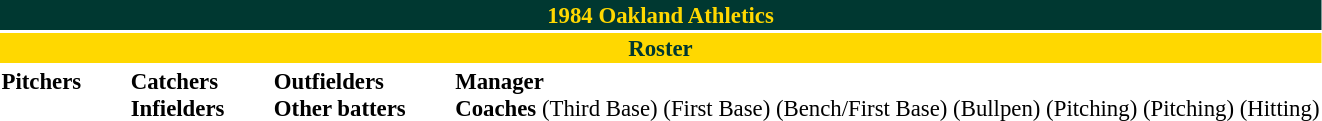<table class="toccolours" style="font-size: 95%;">
<tr>
<th colspan="10" style="background-color: #003831; color: #FFD800; text-align: center;">1984 Oakland Athletics</th>
</tr>
<tr>
<td colspan="10" style="background-color: #FFD800; color: #003831; text-align: center;"><strong>Roster</strong></td>
</tr>
<tr>
<td valign="top"><strong>Pitchers</strong><br>
















</td>
<td width="25px"></td>
<td valign="top"><strong>Catchers</strong><br>


<strong>Infielders</strong>







</td>
<td width="25px"></td>
<td valign="top"><strong>Outfielders</strong><br>





<strong>Other batters</strong>

</td>
<td width="25px"></td>
<td valign="top"><strong>Manager</strong><br>

<strong>Coaches</strong>
 (Third Base)
 (First Base)
 (Bench/First Base)
 (Bullpen)
 (Pitching)
 (Pitching)
 (Hitting)</td>
</tr>
</table>
